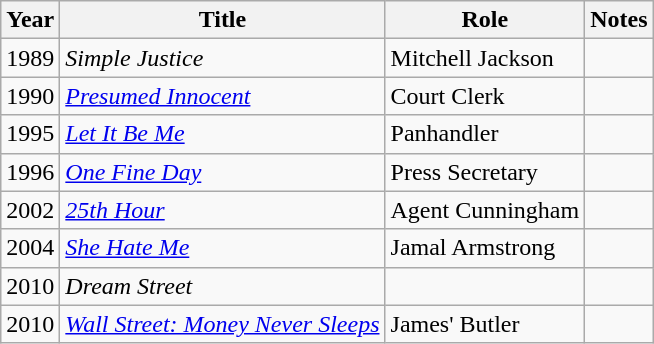<table class="wikitable sortable">
<tr>
<th>Year</th>
<th>Title</th>
<th>Role</th>
<th>Notes</th>
</tr>
<tr>
<td>1989</td>
<td><em>Simple Justice</em></td>
<td>Mitchell Jackson</td>
<td></td>
</tr>
<tr>
<td>1990</td>
<td><em><a href='#'>Presumed Innocent</a></em></td>
<td>Court Clerk</td>
<td></td>
</tr>
<tr>
<td>1995</td>
<td><em><a href='#'>Let It Be Me</a></em></td>
<td>Panhandler</td>
<td></td>
</tr>
<tr>
<td>1996</td>
<td><em><a href='#'>One Fine Day</a></em></td>
<td>Press Secretary</td>
<td></td>
</tr>
<tr>
<td>2002</td>
<td><em><a href='#'>25th Hour</a></em></td>
<td>Agent Cunningham</td>
<td></td>
</tr>
<tr>
<td>2004</td>
<td><em><a href='#'>She Hate Me</a></em></td>
<td>Jamal Armstrong</td>
<td></td>
</tr>
<tr>
<td>2010</td>
<td><em>Dream Street</em></td>
<td></td>
<td></td>
</tr>
<tr>
<td>2010</td>
<td><em><a href='#'>Wall Street: Money Never Sleeps</a></em></td>
<td>James' Butler</td>
<td></td>
</tr>
</table>
